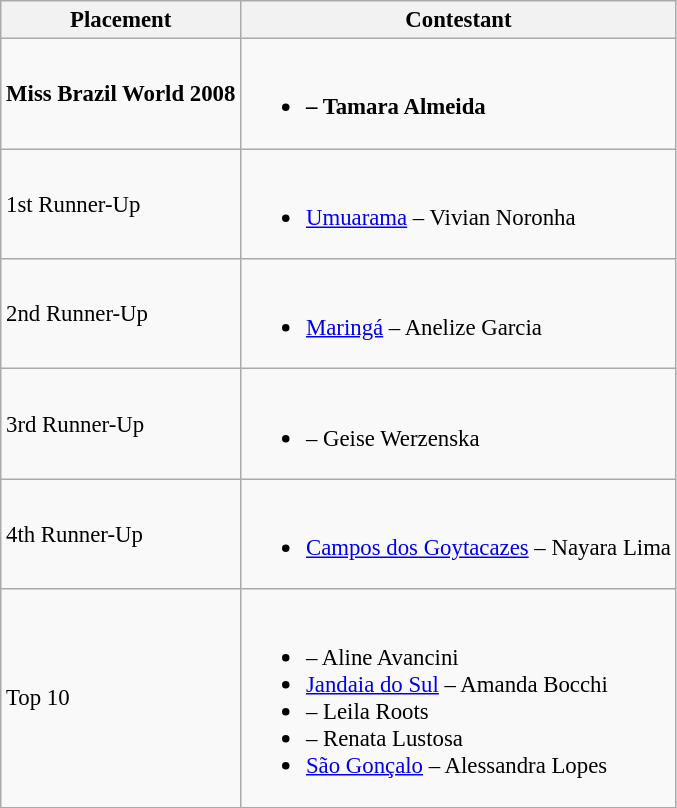<table class="wikitable sortable" style="font-size: 95%;">
<tr>
<th>Placement</th>
<th>Contestant</th>
</tr>
<tr>
<td><strong>Miss Brazil World 2008</strong></td>
<td><br><ul><li><strong> – Tamara Almeida</strong></li></ul></td>
</tr>
<tr>
<td>1st Runner-Up</td>
<td><br><ul><li> <a href='#'>Umuarama</a> – Vivian Noronha</li></ul></td>
</tr>
<tr>
<td>2nd Runner-Up</td>
<td><br><ul><li> <a href='#'>Maringá</a> – Anelize Garcia</li></ul></td>
</tr>
<tr>
<td>3rd Runner-Up</td>
<td><br><ul><li> – Geise Werzenska</li></ul></td>
</tr>
<tr>
<td>4th Runner-Up</td>
<td><br><ul><li> <a href='#'>Campos dos Goytacazes</a> – Nayara Lima</li></ul></td>
</tr>
<tr>
<td>Top 10</td>
<td><br><ul><li> – Aline Avancini</li><li> <a href='#'>Jandaia do Sul</a> – Amanda Bocchi</li><li> – Leila Roots</li><li> – Renata Lustosa</li><li> <a href='#'>São Gonçalo</a> – Alessandra Lopes</li></ul></td>
</tr>
</table>
